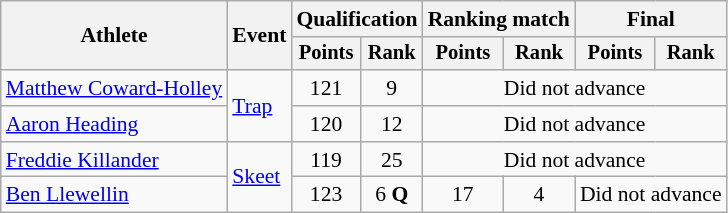<table class=wikitable style=font-size:90%;text-align:center>
<tr>
<th rowspan=2>Athlete</th>
<th rowspan=2>Event</th>
<th colspan=2>Qualification</th>
<th colspan=2>Ranking match</th>
<th colspan=2>Final</th>
</tr>
<tr style=font-size:95%>
<th>Points</th>
<th>Rank</th>
<th>Points</th>
<th>Rank</th>
<th>Points</th>
<th>Rank</th>
</tr>
<tr>
<td align=left><a href='#'>Matthew Coward-Holley</a></td>
<td rowspan=2 align=left><a href='#'>Trap</a></td>
<td>121</td>
<td>9</td>
<td colspan=4>Did not advance</td>
</tr>
<tr>
<td align=left><a href='#'>Aaron Heading</a></td>
<td>120</td>
<td>12</td>
<td colspan=4>Did not advance</td>
</tr>
<tr>
<td align=left><a href='#'>Freddie Killander</a></td>
<td rowspan=2 align=left><a href='#'>Skeet</a></td>
<td>119</td>
<td>25</td>
<td colspan=4>Did not advance</td>
</tr>
<tr>
<td align=left><a href='#'>Ben Llewellin</a></td>
<td>123</td>
<td>6 <strong>Q</strong></td>
<td>17</td>
<td>4</td>
<td colspan=2>Did not advance</td>
</tr>
</table>
